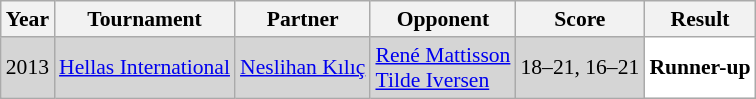<table class="sortable wikitable" style="font-size: 90%;">
<tr>
<th>Year</th>
<th>Tournament</th>
<th>Partner</th>
<th>Opponent</th>
<th>Score</th>
<th>Result</th>
</tr>
<tr style="background:#D5D5D5">
<td align="center">2013</td>
<td align="left"><a href='#'>Hellas International</a></td>
<td align="left"> <a href='#'>Neslihan Kılıç</a></td>
<td align="left"> <a href='#'>René Mattisson</a><br> <a href='#'>Tilde Iversen</a></td>
<td align="left">18–21, 16–21</td>
<td style="text-align:left; background:white"> <strong>Runner-up</strong></td>
</tr>
</table>
